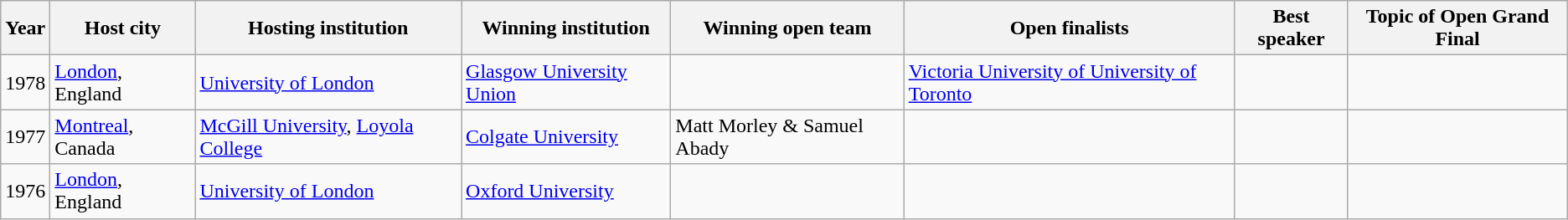<table class="wikitable sortable">
<tr>
<th>Year</th>
<th>Host city</th>
<th>Hosting institution</th>
<th>Winning institution</th>
<th>Winning open team</th>
<th>Open finalists</th>
<th>Best speaker</th>
<th>Topic of Open Grand Final</th>
</tr>
<tr>
<td>1978</td>
<td> <a href='#'>London</a>, England</td>
<td><a href='#'>University of London</a></td>
<td><a href='#'>Glasgow University Union</a></td>
<td></td>
<td><a href='#'>Victoria University of University of Toronto</a></td>
<td></td>
<td></td>
</tr>
<tr>
<td>1977</td>
<td> <a href='#'>Montreal</a>, Canada</td>
<td><a href='#'>McGill University</a>, <a href='#'>Loyola College</a></td>
<td><a href='#'>Colgate University</a></td>
<td>Matt Morley & Samuel Abady</td>
<td></td>
<td></td>
<td></td>
</tr>
<tr>
<td>1976</td>
<td> <a href='#'>London</a>, England</td>
<td><a href='#'>University of London</a></td>
<td><a href='#'>Oxford University</a></td>
<td></td>
<td></td>
<td></td>
<td></td>
</tr>
</table>
